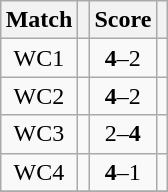<table class="wikitable" style="font-size: 100%; margin: 1em auto 1em auto;">
<tr>
<th>Match</th>
<th></th>
<th>Score</th>
<th></th>
</tr>
<tr>
<td align="center">WC1</td>
<td><strong></strong></td>
<td align="center"><strong>4</strong>–2</td>
<td></td>
</tr>
<tr>
<td align="center">WC2</td>
<td><strong></strong></td>
<td align="center"><strong>4</strong>–2</td>
<td></td>
</tr>
<tr>
<td align="center">WC3</td>
<td></td>
<td align="center">2–<strong>4</strong></td>
<td><strong></strong></td>
</tr>
<tr>
<td align="center">WC4</td>
<td><strong></strong></td>
<td align="center"><strong>4</strong>–1</td>
<td></td>
</tr>
<tr>
</tr>
</table>
